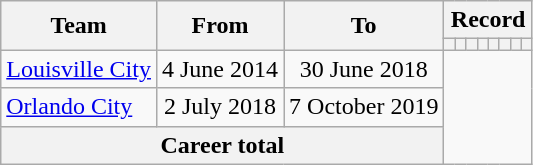<table class="wikitable" style="text-align: center">
<tr>
<th rowspan="2">Team</th>
<th rowspan="2">From</th>
<th rowspan="2">To</th>
<th colspan="8">Record</th>
</tr>
<tr>
<th></th>
<th></th>
<th></th>
<th></th>
<th></th>
<th></th>
<th></th>
<th></th>
</tr>
<tr>
<td align="left"><a href='#'>Louisville City</a></td>
<td>4 June 2014</td>
<td>30 June 2018<br></td>
</tr>
<tr>
<td align="left"><a href='#'>Orlando City</a></td>
<td>2 July 2018</td>
<td>7 October 2019<br></td>
</tr>
<tr>
<th colspan="3">Career total<br></th>
</tr>
</table>
